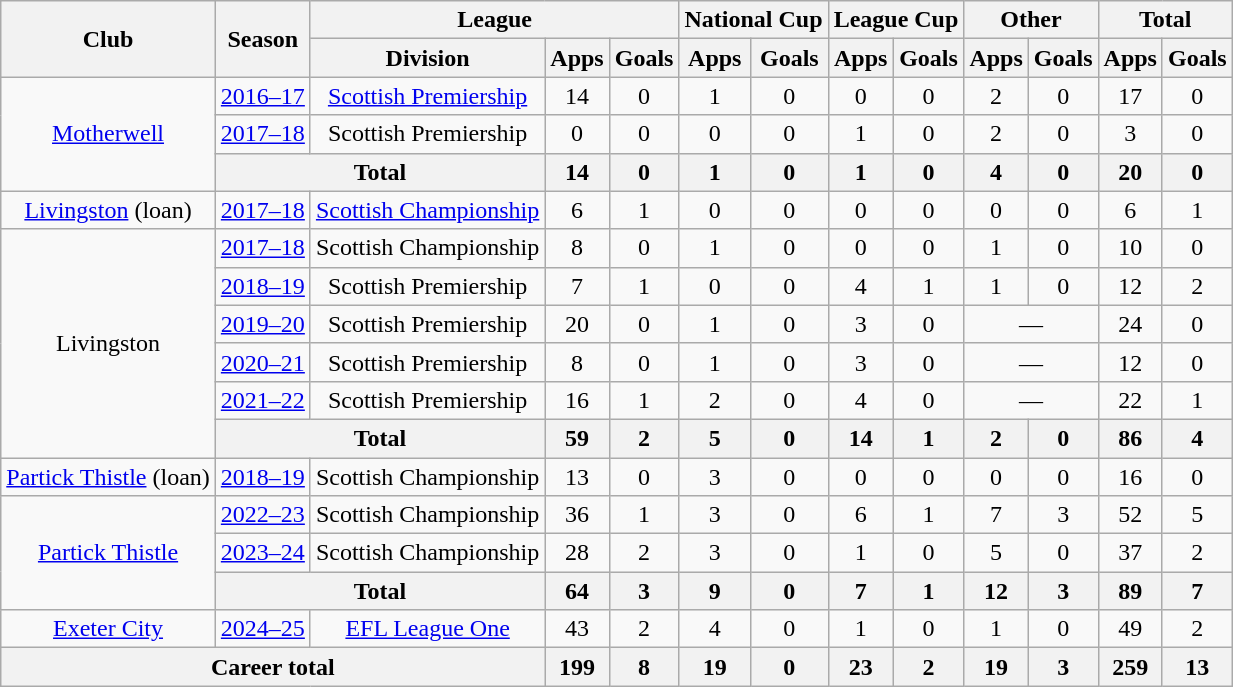<table class="wikitable" style="text-align: center">
<tr>
<th rowspan="2">Club</th>
<th rowspan="2">Season</th>
<th colspan="3">League</th>
<th colspan="2">National Cup</th>
<th colspan="2">League Cup</th>
<th colspan="2">Other</th>
<th colspan="2">Total</th>
</tr>
<tr>
<th>Division</th>
<th>Apps</th>
<th>Goals</th>
<th>Apps</th>
<th>Goals</th>
<th>Apps</th>
<th>Goals</th>
<th>Apps</th>
<th>Goals</th>
<th>Apps</th>
<th>Goals</th>
</tr>
<tr>
<td rowspan="3"><a href='#'>Motherwell</a></td>
<td><a href='#'>2016–17</a></td>
<td><a href='#'>Scottish Premiership</a></td>
<td>14</td>
<td>0</td>
<td>1</td>
<td>0</td>
<td>0</td>
<td>0</td>
<td>2</td>
<td>0</td>
<td>17</td>
<td>0</td>
</tr>
<tr>
<td><a href='#'>2017–18</a></td>
<td>Scottish Premiership</td>
<td>0</td>
<td>0</td>
<td>0</td>
<td>0</td>
<td>1</td>
<td>0</td>
<td>2</td>
<td>0</td>
<td>3</td>
<td>0</td>
</tr>
<tr>
<th colspan="2">Total</th>
<th>14</th>
<th>0</th>
<th>1</th>
<th>0</th>
<th>1</th>
<th>0</th>
<th>4</th>
<th>0</th>
<th>20</th>
<th>0</th>
</tr>
<tr>
<td><a href='#'>Livingston</a> (loan)</td>
<td><a href='#'>2017–18</a></td>
<td><a href='#'>Scottish Championship</a></td>
<td>6</td>
<td>1</td>
<td>0</td>
<td>0</td>
<td>0</td>
<td>0</td>
<td>0</td>
<td>0</td>
<td>6</td>
<td>1</td>
</tr>
<tr>
<td rowspan=6>Livingston</td>
<td><a href='#'>2017–18</a></td>
<td>Scottish Championship</td>
<td>8</td>
<td>0</td>
<td>1</td>
<td>0</td>
<td>0</td>
<td>0</td>
<td>1</td>
<td>0</td>
<td>10</td>
<td>0</td>
</tr>
<tr>
<td><a href='#'>2018–19</a></td>
<td>Scottish Premiership</td>
<td>7</td>
<td>1</td>
<td>0</td>
<td>0</td>
<td>4</td>
<td>1</td>
<td>1</td>
<td>0</td>
<td>12</td>
<td>2</td>
</tr>
<tr>
<td><a href='#'>2019–20</a></td>
<td>Scottish Premiership</td>
<td>20</td>
<td>0</td>
<td>1</td>
<td>0</td>
<td>3</td>
<td>0</td>
<td colspan=2>—</td>
<td>24</td>
<td>0</td>
</tr>
<tr>
<td><a href='#'>2020–21</a></td>
<td>Scottish Premiership</td>
<td>8</td>
<td>0</td>
<td>1</td>
<td>0</td>
<td>3</td>
<td>0</td>
<td colspan=2>—</td>
<td>12</td>
<td>0</td>
</tr>
<tr>
<td><a href='#'>2021–22</a></td>
<td>Scottish Premiership</td>
<td>16</td>
<td>1</td>
<td>2</td>
<td>0</td>
<td>4</td>
<td>0</td>
<td colspan=2>—</td>
<td>22</td>
<td>1</td>
</tr>
<tr>
<th colspan=2>Total</th>
<th>59</th>
<th>2</th>
<th>5</th>
<th>0</th>
<th>14</th>
<th>1</th>
<th>2</th>
<th>0</th>
<th>86</th>
<th>4</th>
</tr>
<tr>
<td><a href='#'>Partick Thistle</a> (loan)</td>
<td><a href='#'>2018–19</a></td>
<td>Scottish Championship</td>
<td>13</td>
<td>0</td>
<td>3</td>
<td>0</td>
<td>0</td>
<td>0</td>
<td>0</td>
<td>0</td>
<td>16</td>
<td>0</td>
</tr>
<tr>
<td rowspan=3><a href='#'>Partick Thistle</a></td>
<td><a href='#'>2022–23</a></td>
<td>Scottish Championship</td>
<td>36</td>
<td>1</td>
<td>3</td>
<td>0</td>
<td>6</td>
<td>1</td>
<td>7</td>
<td>3</td>
<td>52</td>
<td>5</td>
</tr>
<tr>
<td><a href='#'>2023–24</a></td>
<td>Scottish Championship</td>
<td>28</td>
<td>2</td>
<td>3</td>
<td>0</td>
<td>1</td>
<td>0</td>
<td>5</td>
<td>0</td>
<td>37</td>
<td>2</td>
</tr>
<tr>
<th colspan=2>Total</th>
<th>64</th>
<th>3</th>
<th>9</th>
<th>0</th>
<th>7</th>
<th>1</th>
<th>12</th>
<th>3</th>
<th>89</th>
<th>7</th>
</tr>
<tr>
<td><a href='#'>Exeter City</a></td>
<td><a href='#'>2024–25</a></td>
<td><a href='#'>EFL League One</a></td>
<td>43</td>
<td>2</td>
<td>4</td>
<td>0</td>
<td>1</td>
<td>0</td>
<td>1</td>
<td>0</td>
<td>49</td>
<td>2</td>
</tr>
<tr>
<th colspan="3">Career total</th>
<th>199</th>
<th>8</th>
<th>19</th>
<th>0</th>
<th>23</th>
<th>2</th>
<th>19</th>
<th>3</th>
<th>259</th>
<th>13</th>
</tr>
</table>
